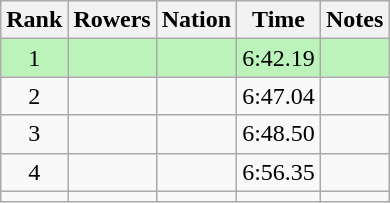<table class="wikitable sortable" style=text-align:center>
<tr>
<th>Rank</th>
<th>Rowers</th>
<th>Nation</th>
<th>Time</th>
<th>Notes</th>
</tr>
<tr bgcolor=bbf3bb>
<td>1</td>
<td align=left></td>
<td align=left></td>
<td>6:42.19</td>
<td></td>
</tr>
<tr>
<td>2</td>
<td align=left></td>
<td align=left></td>
<td>6:47.04</td>
<td></td>
</tr>
<tr>
<td>3</td>
<td align=left></td>
<td align=left></td>
<td>6:48.50</td>
<td></td>
</tr>
<tr>
<td>4</td>
<td align=left></td>
<td align=left></td>
<td>6:56.35</td>
<td></td>
</tr>
<tr>
<td></td>
<td align=left></td>
<td align=left></td>
<td></td>
<td></td>
</tr>
</table>
